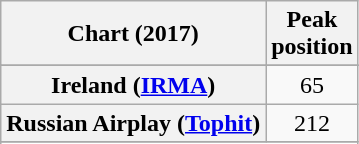<table class="wikitable sortable plainrowheaders" style="text-align:center">
<tr>
<th scope="col">Chart (2017)</th>
<th scope="col">Peak<br> position</th>
</tr>
<tr>
</tr>
<tr>
<th scope="row">Ireland (<a href='#'>IRMA</a>)</th>
<td>65</td>
</tr>
<tr>
<th scope="row">Russian Airplay (<a href='#'>Tophit</a>)</th>
<td>212</td>
</tr>
<tr>
</tr>
<tr>
</tr>
<tr>
</tr>
</table>
